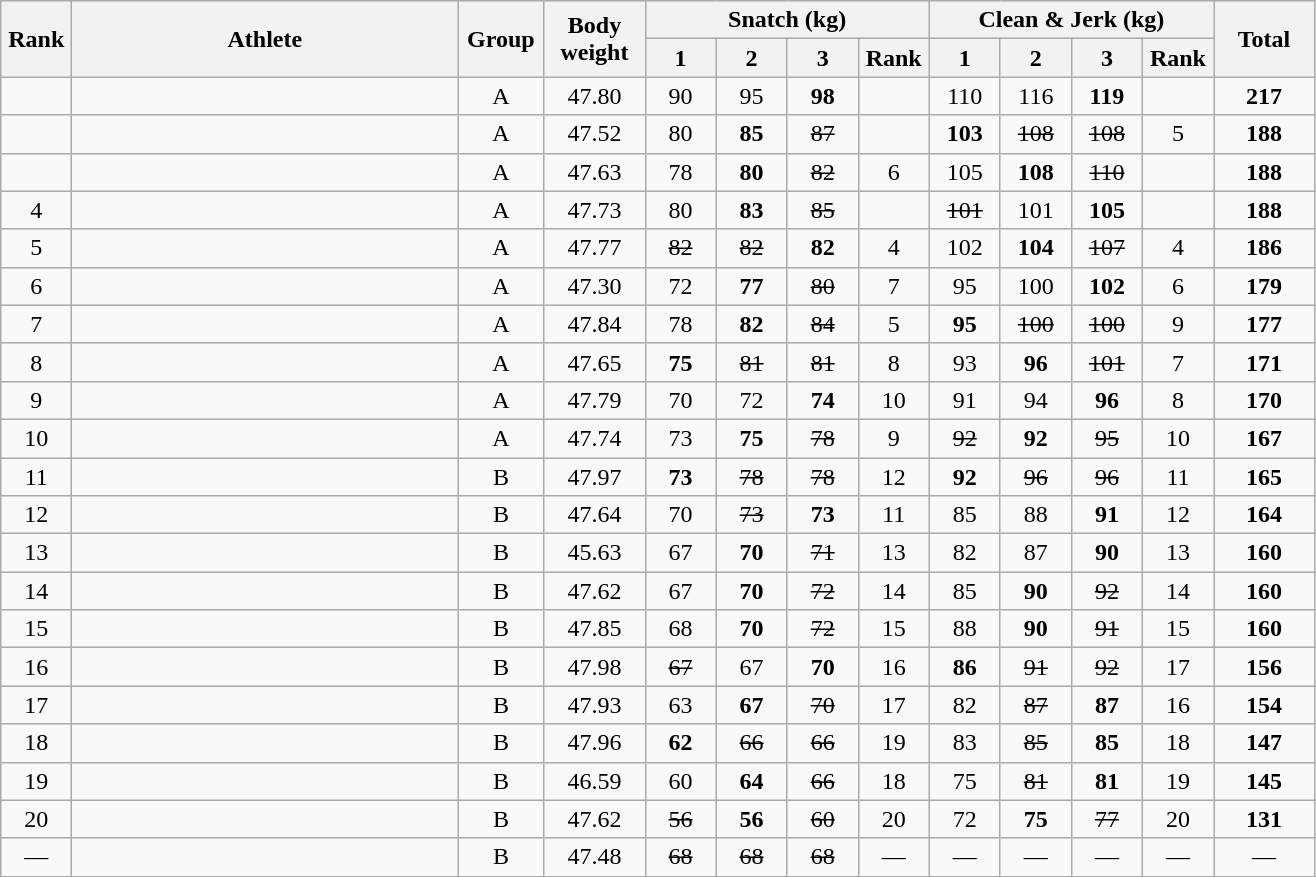<table class = "wikitable" style="text-align:center;">
<tr>
<th rowspan=2 width=40>Rank</th>
<th rowspan=2 width=250>Athlete</th>
<th rowspan=2 width=50>Group</th>
<th rowspan=2 width=60>Body weight</th>
<th colspan=4>Snatch (kg)</th>
<th colspan=4>Clean & Jerk (kg)</th>
<th rowspan=2 width=60>Total</th>
</tr>
<tr>
<th width=40>1</th>
<th width=40>2</th>
<th width=40>3</th>
<th width=40>Rank</th>
<th width=40>1</th>
<th width=40>2</th>
<th width=40>3</th>
<th width=40>Rank</th>
</tr>
<tr>
<td></td>
<td align=left></td>
<td>A</td>
<td>47.80</td>
<td>90</td>
<td>95</td>
<td><strong>98</strong></td>
<td></td>
<td>110</td>
<td>116</td>
<td><strong>119</strong></td>
<td></td>
<td><strong>217</strong></td>
</tr>
<tr>
<td></td>
<td align=left></td>
<td>A</td>
<td>47.52</td>
<td>80</td>
<td><strong>85</strong></td>
<td><s>87 </s></td>
<td></td>
<td><strong>103</strong></td>
<td><s>108 </s></td>
<td><s>108 </s></td>
<td>5</td>
<td><strong>188</strong></td>
</tr>
<tr>
<td></td>
<td align=left></td>
<td>A</td>
<td>47.63</td>
<td>78</td>
<td><strong>80</strong></td>
<td><s>82 </s></td>
<td>6</td>
<td>105</td>
<td><strong>108</strong></td>
<td><s>110 </s></td>
<td></td>
<td><strong>188</strong></td>
</tr>
<tr>
<td>4</td>
<td align=left></td>
<td>A</td>
<td>47.73</td>
<td>80</td>
<td><strong>83</strong></td>
<td><s>85 </s></td>
<td></td>
<td><s>101 </s></td>
<td>101</td>
<td><strong>105</strong></td>
<td></td>
<td><strong>188</strong></td>
</tr>
<tr>
<td>5</td>
<td align=left></td>
<td>A</td>
<td>47.77</td>
<td><s>82 </s></td>
<td><s>82 </s></td>
<td><strong>82</strong></td>
<td>4</td>
<td>102</td>
<td><strong>104</strong></td>
<td><s>107 </s></td>
<td>4</td>
<td><strong>186</strong></td>
</tr>
<tr>
<td>6</td>
<td align=left></td>
<td>A</td>
<td>47.30</td>
<td>72</td>
<td><strong>77</strong></td>
<td><s>80 </s></td>
<td>7</td>
<td>95</td>
<td>100</td>
<td><strong>102</strong></td>
<td>6</td>
<td><strong>179</strong></td>
</tr>
<tr>
<td>7</td>
<td align=left></td>
<td>A</td>
<td>47.84</td>
<td>78</td>
<td><strong>82</strong></td>
<td><s>84 </s></td>
<td>5</td>
<td><strong>95</strong></td>
<td><s>100 </s></td>
<td><s>100 </s></td>
<td>9</td>
<td><strong>177</strong></td>
</tr>
<tr>
<td>8</td>
<td align=left></td>
<td>A</td>
<td>47.65</td>
<td><strong>75</strong></td>
<td><s>81 </s></td>
<td><s>81 </s></td>
<td>8</td>
<td>93</td>
<td><strong>96</strong></td>
<td><s>101 </s></td>
<td>7</td>
<td><strong>171</strong></td>
</tr>
<tr>
<td>9</td>
<td align=left></td>
<td>A</td>
<td>47.79</td>
<td>70</td>
<td>72</td>
<td><strong>74</strong></td>
<td>10</td>
<td>91</td>
<td>94</td>
<td><strong>96</strong></td>
<td>8</td>
<td><strong>170</strong></td>
</tr>
<tr>
<td>10</td>
<td align=left></td>
<td>A</td>
<td>47.74</td>
<td>73</td>
<td><strong>75</strong></td>
<td><s>78 </s></td>
<td>9</td>
<td><s>92 </s></td>
<td><strong>92</strong></td>
<td><s>95 </s></td>
<td>10</td>
<td><strong>167</strong></td>
</tr>
<tr>
<td>11</td>
<td align=left></td>
<td>B</td>
<td>47.97</td>
<td><strong>73</strong></td>
<td><s>78 </s></td>
<td><s>78 </s></td>
<td>12</td>
<td><strong>92</strong></td>
<td><s>96 </s></td>
<td><s>96 </s></td>
<td>11</td>
<td><strong>165</strong></td>
</tr>
<tr>
<td>12</td>
<td align=left></td>
<td>B</td>
<td>47.64</td>
<td>70</td>
<td><s>73 </s></td>
<td><strong>73</strong></td>
<td>11</td>
<td>85</td>
<td>88</td>
<td><strong>91</strong></td>
<td>12</td>
<td><strong>164</strong></td>
</tr>
<tr>
<td>13</td>
<td align=left></td>
<td>B</td>
<td>45.63</td>
<td>67</td>
<td><strong>70</strong></td>
<td><s>71 </s></td>
<td>13</td>
<td>82</td>
<td>87</td>
<td><strong>90</strong></td>
<td>13</td>
<td><strong>160</strong></td>
</tr>
<tr>
<td>14</td>
<td align=left></td>
<td>B</td>
<td>47.62</td>
<td>67</td>
<td><strong>70</strong></td>
<td><s>72 </s></td>
<td>14</td>
<td>85</td>
<td><strong>90</strong></td>
<td><s>92 </s></td>
<td>14</td>
<td><strong>160</strong></td>
</tr>
<tr>
<td>15</td>
<td align=left></td>
<td>B</td>
<td>47.85</td>
<td>68</td>
<td><strong>70</strong></td>
<td><s>72 </s></td>
<td>15</td>
<td>88</td>
<td><strong>90</strong></td>
<td><s>91 </s></td>
<td>15</td>
<td><strong>160</strong></td>
</tr>
<tr>
<td>16</td>
<td align=left></td>
<td>B</td>
<td>47.98</td>
<td><s>67 </s></td>
<td>67</td>
<td><strong>70</strong></td>
<td>16</td>
<td><strong>86</strong></td>
<td><s>91 </s></td>
<td><s>92 </s></td>
<td>17</td>
<td><strong>156</strong></td>
</tr>
<tr>
<td>17</td>
<td align=left></td>
<td>B</td>
<td>47.93</td>
<td>63</td>
<td><strong>67</strong></td>
<td><s>70 </s></td>
<td>17</td>
<td>82</td>
<td><s>87 </s></td>
<td><strong>87</strong></td>
<td>16</td>
<td><strong>154</strong></td>
</tr>
<tr>
<td>18</td>
<td align=left></td>
<td>B</td>
<td>47.96</td>
<td><strong>62</strong></td>
<td><s>66 </s></td>
<td><s>66 </s></td>
<td>19</td>
<td>83</td>
<td><s>85 </s></td>
<td><strong>85</strong></td>
<td>18</td>
<td><strong>147</strong></td>
</tr>
<tr>
<td>19</td>
<td align=left></td>
<td>B</td>
<td>46.59</td>
<td>60</td>
<td><strong>64</strong></td>
<td><s>66 </s></td>
<td>18</td>
<td>75</td>
<td><s>81 </s></td>
<td><strong>81</strong></td>
<td>19</td>
<td><strong>145</strong></td>
</tr>
<tr>
<td>20</td>
<td align=left></td>
<td>B</td>
<td>47.62</td>
<td><s>56 </s></td>
<td><strong>56</strong></td>
<td><s>60 </s></td>
<td>20</td>
<td>72</td>
<td><strong>75</strong></td>
<td><s>77 </s></td>
<td>20</td>
<td><strong>131</strong></td>
</tr>
<tr>
<td>—</td>
<td align=left></td>
<td>B</td>
<td>47.48</td>
<td><s>68 </s></td>
<td><s>68 </s></td>
<td><s>68 </s></td>
<td>—</td>
<td>—</td>
<td>—</td>
<td>—</td>
<td>—</td>
<td>—</td>
</tr>
</table>
